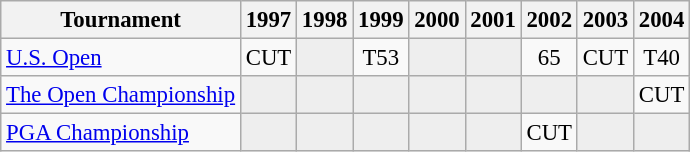<table class="wikitable" style="font-size:95%;text-align:center;">
<tr>
<th>Tournament</th>
<th>1997</th>
<th>1998</th>
<th>1999</th>
<th>2000</th>
<th>2001</th>
<th>2002</th>
<th>2003</th>
<th>2004</th>
</tr>
<tr>
<td align=left><a href='#'>U.S. Open</a></td>
<td>CUT</td>
<td style="background:#eeeeee;"></td>
<td>T53</td>
<td style="background:#eeeeee;"></td>
<td style="background:#eeeeee;"></td>
<td>65</td>
<td>CUT</td>
<td>T40</td>
</tr>
<tr>
<td align=left><a href='#'>The Open Championship</a></td>
<td style="background:#eeeeee;"></td>
<td style="background:#eeeeee;"></td>
<td style="background:#eeeeee;"></td>
<td style="background:#eeeeee;"></td>
<td style="background:#eeeeee;"></td>
<td style="background:#eeeeee;"></td>
<td style="background:#eeeeee;"></td>
<td>CUT</td>
</tr>
<tr>
<td align=left><a href='#'>PGA Championship</a></td>
<td style="background:#eeeeee;"></td>
<td style="background:#eeeeee;"></td>
<td style="background:#eeeeee;"></td>
<td style="background:#eeeeee;"></td>
<td style="background:#eeeeee;"></td>
<td>CUT</td>
<td style="background:#eeeeee;"></td>
<td style="background:#eeeeee;"></td>
</tr>
</table>
